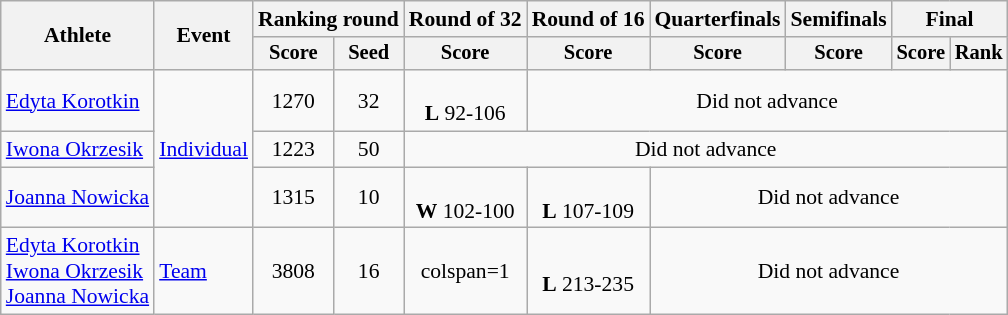<table class="wikitable" style="font-size:90%">
<tr>
<th rowspan="2">Athlete</th>
<th rowspan="2">Event</th>
<th colspan="2">Ranking round</th>
<th colspan="1">Round of 32</th>
<th colspan="1">Round of 16</th>
<th colspan="1">Quarterfinals</th>
<th colspan="1">Semifinals</th>
<th colspan="2">Final</th>
</tr>
<tr style="font-size:95%">
<th>Score</th>
<th>Seed</th>
<th>Score</th>
<th>Score</th>
<th>Score</th>
<th>Score</th>
<th>Score</th>
<th>Rank</th>
</tr>
<tr align=center>
<td align=left><a href='#'>Edyta Korotkin</a></td>
<td align=left rowspan=3><a href='#'>Individual</a></td>
<td>1270</td>
<td>32</td>
<td><br><strong>L</strong> 92-106</td>
<td colspan=6>Did not advance</td>
</tr>
<tr align=center>
<td align=left><a href='#'>Iwona Okrzesik</a></td>
<td>1223</td>
<td>50</td>
<td colspan=7>Did not advance</td>
</tr>
<tr align=center>
<td align=left><a href='#'>Joanna Nowicka</a></td>
<td>1315</td>
<td>10</td>
<td><br><strong>W</strong> 102-100</td>
<td><br><strong>L</strong> 107-109</td>
<td colspan=4>Did not advance</td>
</tr>
<tr align=center>
<td align=left><a href='#'>Edyta Korotkin</a><br><a href='#'>Iwona Okrzesik</a><br><a href='#'>Joanna Nowicka</a></td>
<td align=left><a href='#'>Team</a></td>
<td>3808</td>
<td>16</td>
<td>colspan=1 </td>
<td><br><strong>L</strong> 213-235</td>
<td colspan=4>Did not advance</td>
</tr>
</table>
